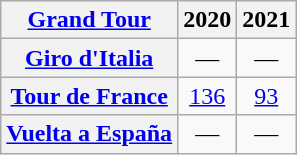<table class="wikitable plainrowheaders">
<tr>
<th scope="col"><a href='#'>Grand Tour</a></th>
<th scope="col">2020</th>
<th scope="col">2021</th>
</tr>
<tr style="text-align:center;">
<th scope="row"> <a href='#'>Giro d'Italia</a></th>
<td>—</td>
<td>—</td>
</tr>
<tr style="text-align:center;">
<th scope="row"> <a href='#'>Tour de France</a></th>
<td><a href='#'>136</a></td>
<td><a href='#'>93</a></td>
</tr>
<tr style="text-align:center;">
<th scope="row"> <a href='#'>Vuelta a España</a></th>
<td>—</td>
<td>—</td>
</tr>
</table>
